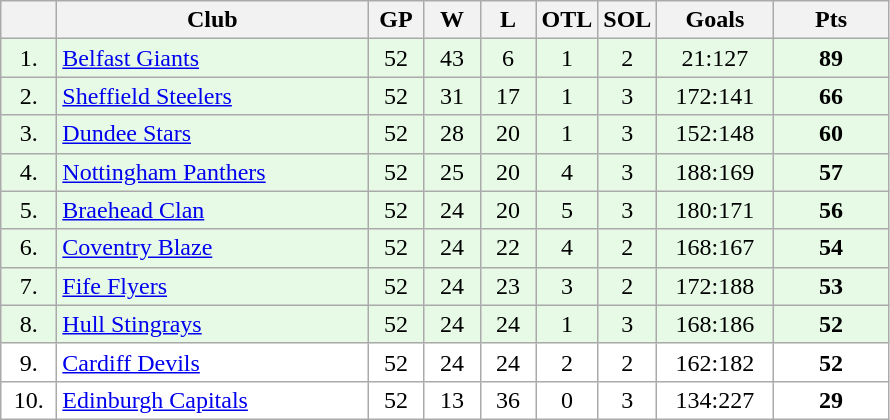<table class="wikitable">
<tr>
<th width="30"></th>
<th width="200">Club</th>
<th width="30">GP</th>
<th width="30">W</th>
<th width="30">L</th>
<th width="30">OTL</th>
<th width="30">SOL</th>
<th width="70">Goals</th>
<th width="70">Pts</th>
</tr>
<tr bgcolor="#e6fae6" align="center">
<td>1.</td>
<td align="left"><a href='#'>Belfast Giants</a></td>
<td>52</td>
<td>43</td>
<td>6</td>
<td>1</td>
<td>2</td>
<td>21:127</td>
<td><strong>89</strong></td>
</tr>
<tr bgcolor="#e6fae6" align="center">
<td>2.</td>
<td align="left"><a href='#'>Sheffield Steelers</a></td>
<td>52</td>
<td>31</td>
<td>17</td>
<td>1</td>
<td>3</td>
<td>172:141</td>
<td><strong>66</strong></td>
</tr>
<tr bgcolor="#e6fae6" align="center">
<td>3.</td>
<td align="left"><a href='#'>Dundee Stars</a></td>
<td>52</td>
<td>28</td>
<td>20</td>
<td>1</td>
<td>3</td>
<td>152:148</td>
<td><strong>60</strong></td>
</tr>
<tr bgcolor="#e6fae6" align="center">
<td>4.</td>
<td align="left"><a href='#'>Nottingham Panthers</a></td>
<td>52</td>
<td>25</td>
<td>20</td>
<td>4</td>
<td>3</td>
<td>188:169</td>
<td><strong>57</strong></td>
</tr>
<tr bgcolor="#e6fae6" align="center">
<td>5.</td>
<td align="left"><a href='#'>Braehead Clan</a></td>
<td>52</td>
<td>24</td>
<td>20</td>
<td>5</td>
<td>3</td>
<td>180:171</td>
<td><strong>56</strong></td>
</tr>
<tr bgcolor="#e6fae6" align="center">
<td>6.</td>
<td align="left"><a href='#'>Coventry Blaze</a></td>
<td>52</td>
<td>24</td>
<td>22</td>
<td>4</td>
<td>2</td>
<td>168:167</td>
<td><strong>54</strong></td>
</tr>
<tr bgcolor="#e6fae6" align="center">
<td>7.</td>
<td align="left"><a href='#'>Fife Flyers</a></td>
<td>52</td>
<td>24</td>
<td>23</td>
<td>3</td>
<td>2</td>
<td>172:188</td>
<td><strong>53</strong></td>
</tr>
<tr bgcolor="#e6fae6" align="center">
<td>8.</td>
<td align="left"><a href='#'>Hull Stingrays</a></td>
<td>52</td>
<td>24</td>
<td>24</td>
<td>1</td>
<td>3</td>
<td>168:186</td>
<td><strong>52</strong></td>
</tr>
<tr bgcolor="#FFFFFF" align="center">
<td>9.</td>
<td align="left"><a href='#'>Cardiff Devils</a></td>
<td>52</td>
<td>24</td>
<td>24</td>
<td>2</td>
<td>2</td>
<td>162:182</td>
<td><strong>52</strong></td>
</tr>
<tr bgcolor="#FFFFFF" align="center">
<td>10.</td>
<td align="left"><a href='#'>Edinburgh Capitals</a></td>
<td>52</td>
<td>13</td>
<td>36</td>
<td>0</td>
<td>3</td>
<td>134:227</td>
<td><strong>29</strong></td>
</tr>
</table>
